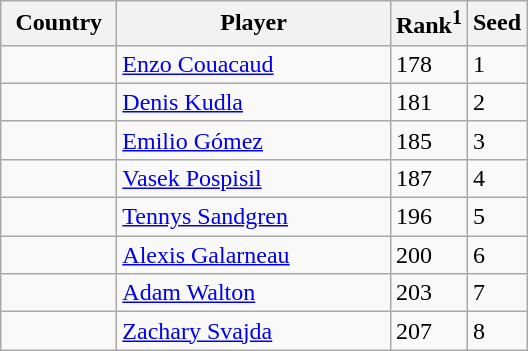<table class="sortable wikitable">
<tr>
<th width="70">Country</th>
<th width="175">Player</th>
<th>Rank<sup>1</sup></th>
<th>Seed</th>
</tr>
<tr>
<td></td>
<td><a href='#'>Enzo Couacaud</a></td>
<td>178</td>
<td>1</td>
</tr>
<tr>
<td></td>
<td><a href='#'>Denis Kudla</a></td>
<td>181</td>
<td>2</td>
</tr>
<tr>
<td></td>
<td><a href='#'>Emilio Gómez</a></td>
<td>185</td>
<td>3</td>
</tr>
<tr>
<td></td>
<td><a href='#'>Vasek Pospisil</a></td>
<td>187</td>
<td>4</td>
</tr>
<tr>
<td></td>
<td><a href='#'>Tennys Sandgren</a></td>
<td>196</td>
<td>5</td>
</tr>
<tr>
<td></td>
<td><a href='#'>Alexis Galarneau</a></td>
<td>200</td>
<td>6</td>
</tr>
<tr>
<td></td>
<td><a href='#'>Adam Walton</a></td>
<td>203</td>
<td>7</td>
</tr>
<tr>
<td></td>
<td><a href='#'>Zachary Svajda</a></td>
<td>207</td>
<td>8</td>
</tr>
</table>
